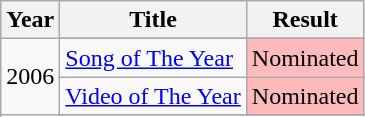<table class="wikitable">
<tr>
<th>Year</th>
<th>Title</th>
<th>Result</th>
</tr>
<tr>
<td rowspan="4">2006</td>
</tr>
<tr>
<td><a href='#'>Song of The Year</a></td>
<td style="background:#fbb;">Nominated</td>
</tr>
<tr>
<td><a href='#'>Video of The Year</a></td>
<td style="background:#fbb;">Nominated</td>
</tr>
<tr>
</tr>
</table>
